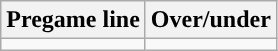<table class="wikitable">
<tr align="center">
<th>Pregame line</th>
<th>Over/under</th>
</tr>
<tr align="center">
<td></td>
<td></td>
</tr>
</table>
